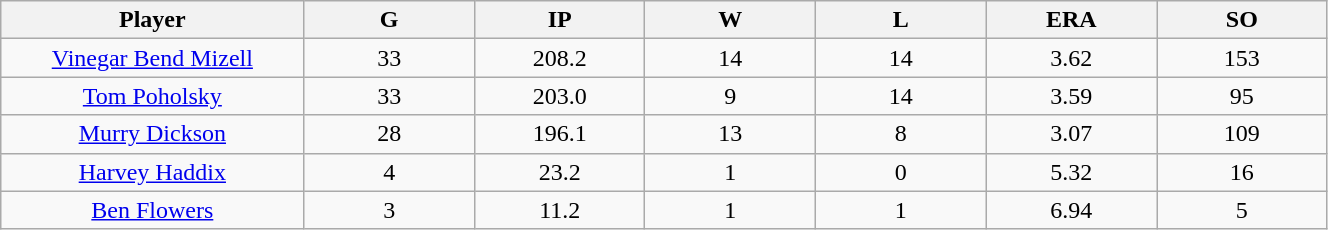<table class="wikitable sortable">
<tr>
<th bgcolor="#DDDDFF" width="16%">Player</th>
<th bgcolor="#DDDDFF" width="9%">G</th>
<th bgcolor="#DDDDFF" width="9%">IP</th>
<th bgcolor="#DDDDFF" width="9%">W</th>
<th bgcolor="#DDDDFF" width="9%">L</th>
<th bgcolor="#DDDDFF" width="9%">ERA</th>
<th bgcolor="#DDDDFF" width="9%">SO</th>
</tr>
<tr align="center">
<td><a href='#'>Vinegar Bend Mizell</a></td>
<td>33</td>
<td>208.2</td>
<td>14</td>
<td>14</td>
<td>3.62</td>
<td>153</td>
</tr>
<tr align="center">
<td><a href='#'>Tom Poholsky</a></td>
<td>33</td>
<td>203.0</td>
<td>9</td>
<td>14</td>
<td>3.59</td>
<td>95</td>
</tr>
<tr align="center">
<td><a href='#'>Murry Dickson</a></td>
<td>28</td>
<td>196.1</td>
<td>13</td>
<td>8</td>
<td>3.07</td>
<td>109</td>
</tr>
<tr align="center">
<td><a href='#'>Harvey Haddix</a></td>
<td>4</td>
<td>23.2</td>
<td>1</td>
<td>0</td>
<td>5.32</td>
<td>16</td>
</tr>
<tr align="center">
<td><a href='#'>Ben Flowers</a></td>
<td>3</td>
<td>11.2</td>
<td>1</td>
<td>1</td>
<td>6.94</td>
<td>5</td>
</tr>
</table>
